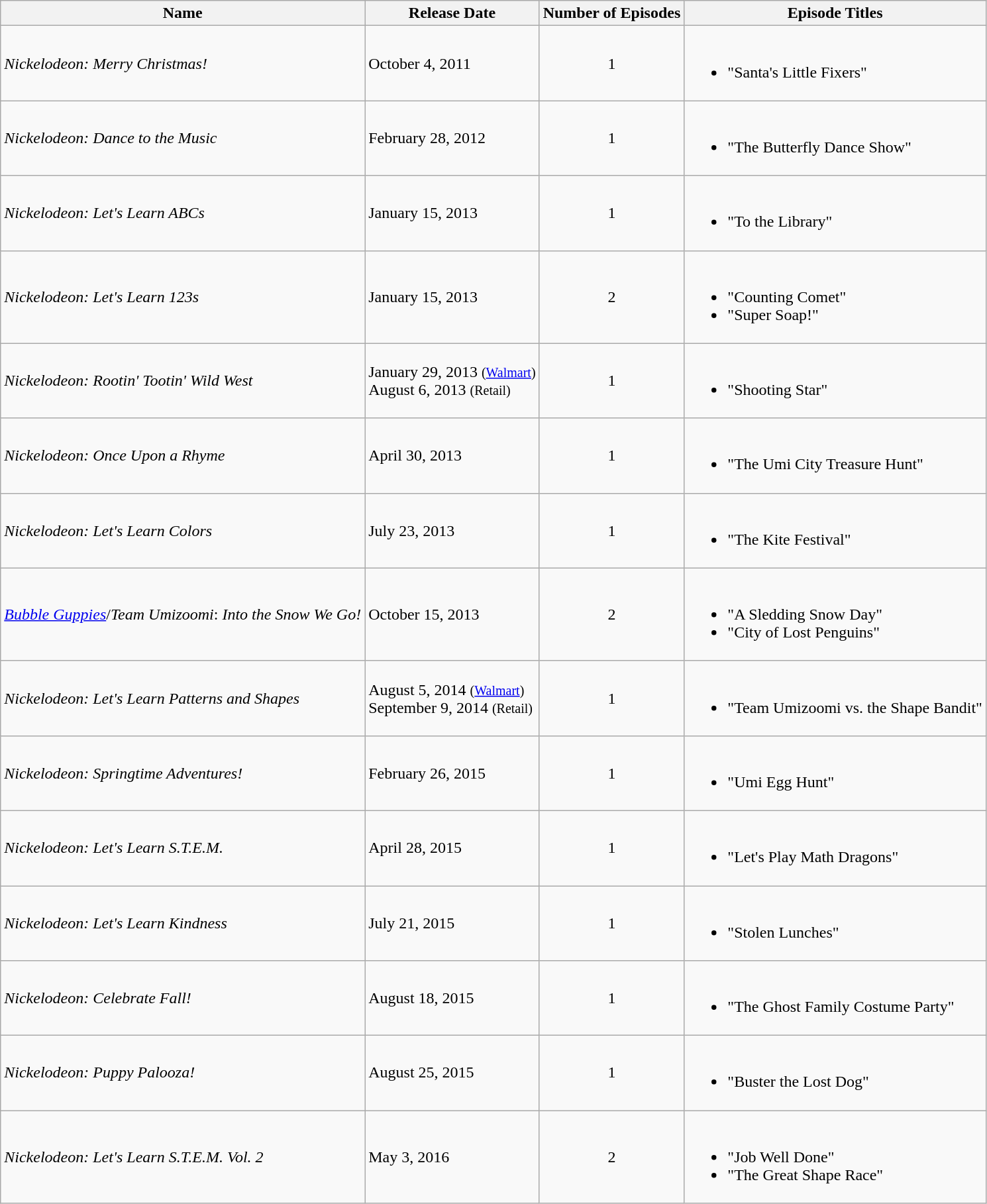<table class="wikitable">
<tr>
<th>Name</th>
<th>Release Date</th>
<th>Number of Episodes</th>
<th>Episode Titles</th>
</tr>
<tr>
<td><em>Nickelodeon: Merry Christmas!</em></td>
<td>October 4, 2011</td>
<td style="text-align:center;">1</td>
<td><br><ul><li>"Santa's Little Fixers"</li></ul></td>
</tr>
<tr>
<td><em>Nickelodeon: Dance to the Music</em></td>
<td>February 28, 2012</td>
<td style="text-align:center;">1</td>
<td><br><ul><li>"The Butterfly Dance Show"</li></ul></td>
</tr>
<tr>
<td><em>Nickelodeon: Let's Learn ABCs</em></td>
<td>January 15, 2013</td>
<td style="text-align:center;">1</td>
<td><br><ul><li>"To the Library"</li></ul></td>
</tr>
<tr>
<td><em>Nickelodeon: Let's Learn 123s</em></td>
<td>January 15, 2013</td>
<td style="text-align:center;">2</td>
<td><br><ul><li>"Counting Comet"</li><li>"Super Soap!"</li></ul></td>
</tr>
<tr>
<td><em>Nickelodeon: Rootin' Tootin' Wild West</em></td>
<td>January 29, 2013 <small>(<a href='#'>Walmart</a>)</small><br>August 6, 2013 <small>(Retail)</small></td>
<td style="text-align:center;">1</td>
<td><br><ul><li>"Shooting Star"</li></ul></td>
</tr>
<tr>
<td><em>Nickelodeon: Once Upon a Rhyme</em></td>
<td>April 30, 2013</td>
<td style="text-align:center;">1</td>
<td><br><ul><li>"The Umi City Treasure Hunt"</li></ul></td>
</tr>
<tr>
<td><em>Nickelodeon: Let's Learn Colors</em></td>
<td>July 23, 2013</td>
<td style="text-align:center;">1</td>
<td><br><ul><li>"The Kite Festival"</li></ul></td>
</tr>
<tr>
<td><em><a href='#'>Bubble Guppies</a></em>/<em>Team Umizoomi</em>: <em>Into the Snow We Go!</em></td>
<td>October 15, 2013</td>
<td style="text-align:center;">2</td>
<td><br><ul><li>"A Sledding Snow Day"</li><li>"City of Lost Penguins"</li></ul></td>
</tr>
<tr>
<td><em>Nickelodeon: Let's Learn Patterns and Shapes</em></td>
<td>August 5, 2014 <small>(<a href='#'>Walmart</a>)</small><br>September 9, 2014 <small>(Retail)</small></td>
<td style="text-align:center;">1</td>
<td><br><ul><li>"Team Umizoomi vs. the Shape Bandit"</li></ul></td>
</tr>
<tr>
<td><em>Nickelodeon: Springtime Adventures!</em></td>
<td>February 26, 2015</td>
<td style="text-align:center;">1</td>
<td><br><ul><li>"Umi Egg Hunt"</li></ul></td>
</tr>
<tr>
<td><em>Nickelodeon: Let's Learn S.T.E.M.</em></td>
<td>April 28, 2015</td>
<td style="text-align:center;">1</td>
<td><br><ul><li>"Let's Play Math Dragons"</li></ul></td>
</tr>
<tr>
<td><em>Nickelodeon: Let's Learn Kindness</em></td>
<td>July 21, 2015</td>
<td style="text-align:center;">1</td>
<td><br><ul><li>"Stolen Lunches"</li></ul></td>
</tr>
<tr>
<td><em>Nickelodeon: Celebrate Fall!</em></td>
<td>August 18, 2015</td>
<td style="text-align:center;">1</td>
<td><br><ul><li>"The Ghost Family Costume Party"</li></ul></td>
</tr>
<tr>
<td><em>Nickelodeon: Puppy Palooza!</em></td>
<td>August 25, 2015</td>
<td style="text-align:center;">1</td>
<td><br><ul><li>"Buster the Lost Dog"</li></ul></td>
</tr>
<tr>
<td><em>Nickelodeon: Let's Learn S.T.E.M. Vol. 2</em></td>
<td>May 3, 2016</td>
<td style="text-align:center;">2</td>
<td><br><ul><li>"Job Well Done"</li><li>"The Great Shape Race"</li></ul></td>
</tr>
</table>
